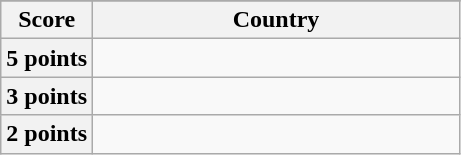<table class="wikitable">
<tr>
</tr>
<tr>
<th scope="col" width="20%">Score</th>
<th scope="col">Country</th>
</tr>
<tr>
<th scope="row">5 points</th>
<td></td>
</tr>
<tr>
<th scope="row">3 points</th>
<td></td>
</tr>
<tr>
<th scope="row">2 points</th>
<td></td>
</tr>
</table>
